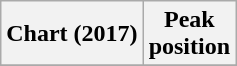<table class="wikitable plainrowheaders" style="text-align:center">
<tr>
<th scope="col">Chart (2017)</th>
<th scope="col">Peak<br> position</th>
</tr>
<tr>
</tr>
</table>
